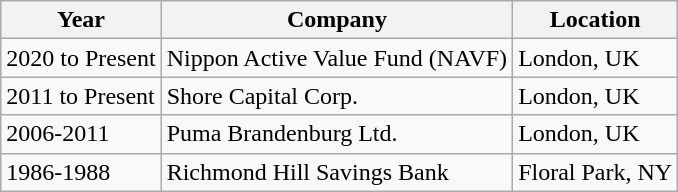<table class="wikitable">
<tr>
<th>Year</th>
<th>Company</th>
<th>Location</th>
</tr>
<tr>
<td>2020 to Present</td>
<td>Nippon Active Value Fund (NAVF)</td>
<td>London, UK</td>
</tr>
<tr>
<td>2011 to Present</td>
<td>Shore Capital Corp.</td>
<td>London, UK</td>
</tr>
<tr>
<td>2006-2011</td>
<td>Puma Brandenburg Ltd.</td>
<td>London, UK</td>
</tr>
<tr>
<td>1986-1988</td>
<td>Richmond Hill Savings Bank</td>
<td>Floral Park, NY</td>
</tr>
</table>
